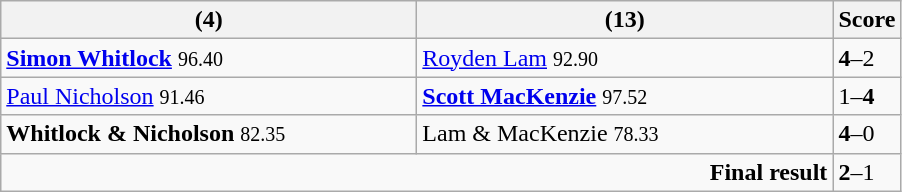<table class="wikitable">
<tr>
<th width=270><strong></strong> (4)</th>
<th width=270> (13)</th>
<th>Score</th>
</tr>
<tr>
<td><strong><a href='#'>Simon Whitlock</a></strong> <small><span>96.40</span></small></td>
<td><a href='#'>Royden Lam</a> <small><span>92.90</span></small></td>
<td><strong>4</strong>–2</td>
</tr>
<tr>
<td><a href='#'>Paul Nicholson</a> <small><span>91.46</span></small></td>
<td><strong><a href='#'>Scott MacKenzie</a></strong> <small><span>97.52</span></small></td>
<td>1–<strong>4</strong></td>
</tr>
<tr>
<td><strong>Whitlock & Nicholson</strong> <small><span>82.35</span></small></td>
<td>Lam & MacKenzie <small><span>78.33</span></small></td>
<td><strong>4</strong>–0</td>
</tr>
<tr>
<td colspan="2" align="right"><strong>Final result</strong></td>
<td><strong>2</strong>–1</td>
</tr>
</table>
